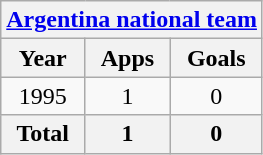<table class="wikitable" style="text-align:center">
<tr>
<th colspan=3><a href='#'>Argentina national team</a></th>
</tr>
<tr>
<th>Year</th>
<th>Apps</th>
<th>Goals</th>
</tr>
<tr>
<td>1995</td>
<td>1</td>
<td>0</td>
</tr>
<tr>
<th>Total</th>
<th>1</th>
<th>0</th>
</tr>
</table>
